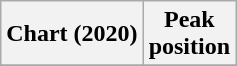<table class="wikitable plainrowheaders" style="text-align:center;">
<tr>
<th scope="col">Chart (2020)</th>
<th scope="col">Peak<br>position</th>
</tr>
<tr>
</tr>
</table>
